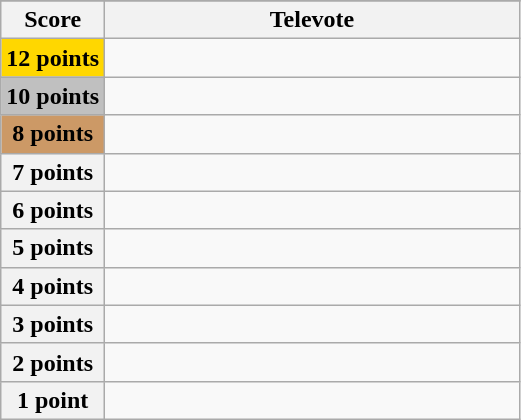<table class="wikitable">
<tr>
</tr>
<tr>
<th scope="col" width="20%">Score</th>
<th scope="col">Televote</th>
</tr>
<tr>
<th scope="row" style="background:gold">12 points</th>
<td></td>
</tr>
<tr>
<th scope="row" style="background:silver">10 points</th>
<td></td>
</tr>
<tr>
<th scope="row" style="background:#CC9966">8 points</th>
<td></td>
</tr>
<tr>
<th scope="row">7 points</th>
<td></td>
</tr>
<tr>
<th scope="row">6 points</th>
<td></td>
</tr>
<tr>
<th scope="row">5 points</th>
<td></td>
</tr>
<tr>
<th scope="row">4 points</th>
<td></td>
</tr>
<tr>
<th scope="row">3 points</th>
<td></td>
</tr>
<tr>
<th scope="row">2 points</th>
<td></td>
</tr>
<tr>
<th scope="row">1 point</th>
<td></td>
</tr>
</table>
